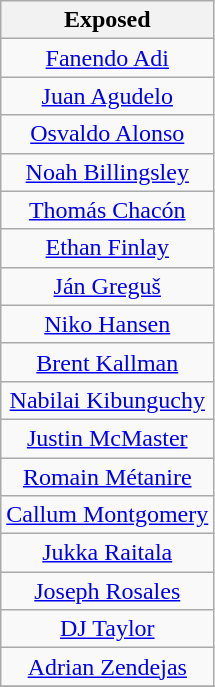<table class="wikitable" style="text-align:center">
<tr>
<th>Exposed</th>
</tr>
<tr>
<td><a href='#'>Fanendo Adi</a></td>
</tr>
<tr>
<td><a href='#'>Juan Agudelo</a></td>
</tr>
<tr>
<td><a href='#'>Osvaldo Alonso</a></td>
</tr>
<tr>
<td><a href='#'>Noah Billingsley</a></td>
</tr>
<tr>
<td><a href='#'>Thomás Chacón</a></td>
</tr>
<tr>
<td><a href='#'>Ethan Finlay</a></td>
</tr>
<tr>
<td><a href='#'>Ján Greguš</a></td>
</tr>
<tr>
<td><a href='#'>Niko Hansen</a></td>
</tr>
<tr>
<td><a href='#'>Brent Kallman</a></td>
</tr>
<tr>
<td><a href='#'>Nabilai Kibunguchy</a></td>
</tr>
<tr>
<td><a href='#'>Justin McMaster</a></td>
</tr>
<tr>
<td><a href='#'>Romain Métanire</a></td>
</tr>
<tr>
<td><a href='#'>Callum Montgomery</a></td>
</tr>
<tr>
<td><a href='#'>Jukka Raitala</a></td>
</tr>
<tr>
<td><a href='#'>Joseph Rosales</a></td>
</tr>
<tr>
<td><a href='#'>DJ Taylor</a></td>
</tr>
<tr>
<td><a href='#'>Adrian Zendejas</a></td>
</tr>
<tr>
</tr>
</table>
